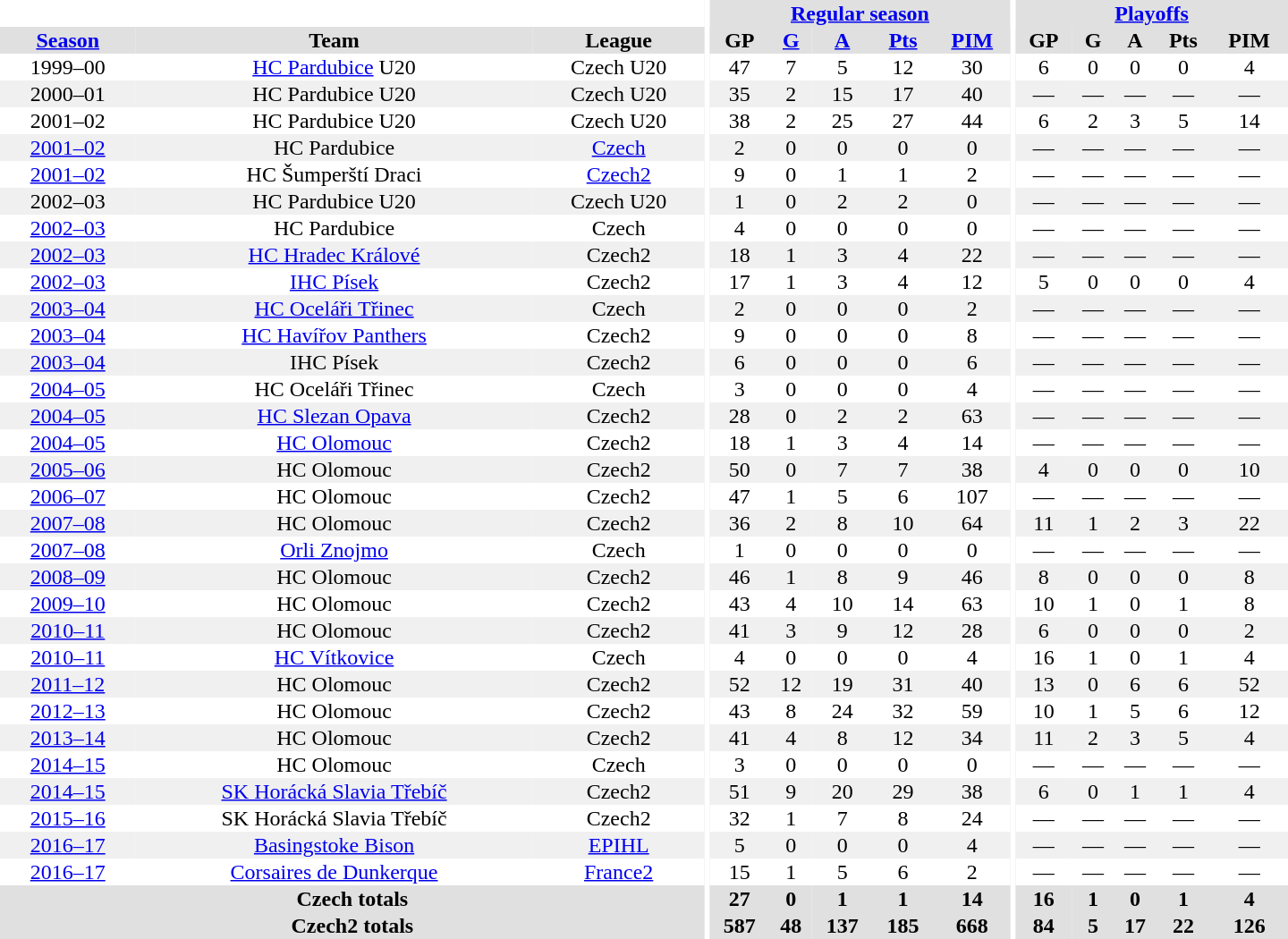<table border="0" cellpadding="1" cellspacing="0" style="text-align:center; width:60em">
<tr bgcolor="#e0e0e0">
<th colspan="3" bgcolor="#ffffff"></th>
<th rowspan="99" bgcolor="#ffffff"></th>
<th colspan="5"><a href='#'>Regular season</a></th>
<th rowspan="99" bgcolor="#ffffff"></th>
<th colspan="5"><a href='#'>Playoffs</a></th>
</tr>
<tr bgcolor="#e0e0e0">
<th><a href='#'>Season</a></th>
<th>Team</th>
<th>League</th>
<th>GP</th>
<th><a href='#'>G</a></th>
<th><a href='#'>A</a></th>
<th><a href='#'>Pts</a></th>
<th><a href='#'>PIM</a></th>
<th>GP</th>
<th>G</th>
<th>A</th>
<th>Pts</th>
<th>PIM</th>
</tr>
<tr>
<td>1999–00</td>
<td><a href='#'>HC Pardubice</a> U20</td>
<td>Czech U20</td>
<td>47</td>
<td>7</td>
<td>5</td>
<td>12</td>
<td>30</td>
<td>6</td>
<td>0</td>
<td>0</td>
<td>0</td>
<td>4</td>
</tr>
<tr bgcolor="#f0f0f0">
<td>2000–01</td>
<td>HC Pardubice U20</td>
<td>Czech U20</td>
<td>35</td>
<td>2</td>
<td>15</td>
<td>17</td>
<td>40</td>
<td>—</td>
<td>—</td>
<td>—</td>
<td>—</td>
<td>—</td>
</tr>
<tr>
<td>2001–02</td>
<td>HC Pardubice U20</td>
<td>Czech U20</td>
<td>38</td>
<td>2</td>
<td>25</td>
<td>27</td>
<td>44</td>
<td>6</td>
<td>2</td>
<td>3</td>
<td>5</td>
<td>14</td>
</tr>
<tr bgcolor="#f0f0f0">
<td><a href='#'>2001–02</a></td>
<td>HC Pardubice</td>
<td><a href='#'>Czech</a></td>
<td>2</td>
<td>0</td>
<td>0</td>
<td>0</td>
<td>0</td>
<td>—</td>
<td>—</td>
<td>—</td>
<td>—</td>
<td>—</td>
</tr>
<tr>
<td><a href='#'>2001–02</a></td>
<td>HC Šumperští Draci</td>
<td><a href='#'>Czech2</a></td>
<td>9</td>
<td>0</td>
<td>1</td>
<td>1</td>
<td>2</td>
<td>—</td>
<td>—</td>
<td>—</td>
<td>—</td>
<td>—</td>
</tr>
<tr bgcolor="#f0f0f0">
<td>2002–03</td>
<td>HC Pardubice U20</td>
<td>Czech U20</td>
<td>1</td>
<td>0</td>
<td>2</td>
<td>2</td>
<td>0</td>
<td>—</td>
<td>—</td>
<td>—</td>
<td>—</td>
<td>—</td>
</tr>
<tr>
<td><a href='#'>2002–03</a></td>
<td>HC Pardubice</td>
<td>Czech</td>
<td>4</td>
<td>0</td>
<td>0</td>
<td>0</td>
<td>0</td>
<td>—</td>
<td>—</td>
<td>—</td>
<td>—</td>
<td>—</td>
</tr>
<tr bgcolor="#f0f0f0">
<td><a href='#'>2002–03</a></td>
<td><a href='#'>HC Hradec Králové</a></td>
<td>Czech2</td>
<td>18</td>
<td>1</td>
<td>3</td>
<td>4</td>
<td>22</td>
<td>—</td>
<td>—</td>
<td>—</td>
<td>—</td>
<td>—</td>
</tr>
<tr>
<td><a href='#'>2002–03</a></td>
<td><a href='#'>IHC Písek</a></td>
<td>Czech2</td>
<td>17</td>
<td>1</td>
<td>3</td>
<td>4</td>
<td>12</td>
<td>5</td>
<td>0</td>
<td>0</td>
<td>0</td>
<td>4</td>
</tr>
<tr bgcolor="#f0f0f0">
<td><a href='#'>2003–04</a></td>
<td><a href='#'>HC Oceláři Třinec</a></td>
<td>Czech</td>
<td>2</td>
<td>0</td>
<td>0</td>
<td>0</td>
<td>2</td>
<td>—</td>
<td>—</td>
<td>—</td>
<td>—</td>
<td>—</td>
</tr>
<tr>
<td><a href='#'>2003–04</a></td>
<td><a href='#'>HC Havířov Panthers</a></td>
<td>Czech2</td>
<td>9</td>
<td>0</td>
<td>0</td>
<td>0</td>
<td>8</td>
<td>—</td>
<td>—</td>
<td>—</td>
<td>—</td>
<td>—</td>
</tr>
<tr bgcolor="#f0f0f0">
<td><a href='#'>2003–04</a></td>
<td>IHC Písek</td>
<td>Czech2</td>
<td>6</td>
<td>0</td>
<td>0</td>
<td>0</td>
<td>6</td>
<td>—</td>
<td>—</td>
<td>—</td>
<td>—</td>
<td>—</td>
</tr>
<tr>
<td><a href='#'>2004–05</a></td>
<td>HC Oceláři Třinec</td>
<td>Czech</td>
<td>3</td>
<td>0</td>
<td>0</td>
<td>0</td>
<td>4</td>
<td>—</td>
<td>—</td>
<td>—</td>
<td>—</td>
<td>—</td>
</tr>
<tr bgcolor="#f0f0f0">
<td><a href='#'>2004–05</a></td>
<td><a href='#'>HC Slezan Opava</a></td>
<td>Czech2</td>
<td>28</td>
<td>0</td>
<td>2</td>
<td>2</td>
<td>63</td>
<td>—</td>
<td>—</td>
<td>—</td>
<td>—</td>
<td>—</td>
</tr>
<tr>
<td><a href='#'>2004–05</a></td>
<td><a href='#'>HC Olomouc</a></td>
<td>Czech2</td>
<td>18</td>
<td>1</td>
<td>3</td>
<td>4</td>
<td>14</td>
<td>—</td>
<td>—</td>
<td>—</td>
<td>—</td>
<td>—</td>
</tr>
<tr bgcolor="#f0f0f0">
<td><a href='#'>2005–06</a></td>
<td>HC Olomouc</td>
<td>Czech2</td>
<td>50</td>
<td>0</td>
<td>7</td>
<td>7</td>
<td>38</td>
<td>4</td>
<td>0</td>
<td>0</td>
<td>0</td>
<td>10</td>
</tr>
<tr>
<td><a href='#'>2006–07</a></td>
<td>HC Olomouc</td>
<td>Czech2</td>
<td>47</td>
<td>1</td>
<td>5</td>
<td>6</td>
<td>107</td>
<td>—</td>
<td>—</td>
<td>—</td>
<td>—</td>
<td>—</td>
</tr>
<tr bgcolor="#f0f0f0">
<td><a href='#'>2007–08</a></td>
<td>HC Olomouc</td>
<td>Czech2</td>
<td>36</td>
<td>2</td>
<td>8</td>
<td>10</td>
<td>64</td>
<td>11</td>
<td>1</td>
<td>2</td>
<td>3</td>
<td>22</td>
</tr>
<tr>
<td><a href='#'>2007–08</a></td>
<td><a href='#'>Orli Znojmo</a></td>
<td>Czech</td>
<td>1</td>
<td>0</td>
<td>0</td>
<td>0</td>
<td>0</td>
<td>—</td>
<td>—</td>
<td>—</td>
<td>—</td>
<td>—</td>
</tr>
<tr bgcolor="#f0f0f0">
<td><a href='#'>2008–09</a></td>
<td>HC Olomouc</td>
<td>Czech2</td>
<td>46</td>
<td>1</td>
<td>8</td>
<td>9</td>
<td>46</td>
<td>8</td>
<td>0</td>
<td>0</td>
<td>0</td>
<td>8</td>
</tr>
<tr>
<td><a href='#'>2009–10</a></td>
<td>HC Olomouc</td>
<td>Czech2</td>
<td>43</td>
<td>4</td>
<td>10</td>
<td>14</td>
<td>63</td>
<td>10</td>
<td>1</td>
<td>0</td>
<td>1</td>
<td>8</td>
</tr>
<tr bgcolor="#f0f0f0">
<td><a href='#'>2010–11</a></td>
<td>HC Olomouc</td>
<td>Czech2</td>
<td>41</td>
<td>3</td>
<td>9</td>
<td>12</td>
<td>28</td>
<td>6</td>
<td>0</td>
<td>0</td>
<td>0</td>
<td>2</td>
</tr>
<tr>
<td><a href='#'>2010–11</a></td>
<td><a href='#'>HC Vítkovice</a></td>
<td>Czech</td>
<td>4</td>
<td>0</td>
<td>0</td>
<td>0</td>
<td>4</td>
<td>16</td>
<td>1</td>
<td>0</td>
<td>1</td>
<td>4</td>
</tr>
<tr bgcolor="#f0f0f0">
<td><a href='#'>2011–12</a></td>
<td>HC Olomouc</td>
<td>Czech2</td>
<td>52</td>
<td>12</td>
<td>19</td>
<td>31</td>
<td>40</td>
<td>13</td>
<td>0</td>
<td>6</td>
<td>6</td>
<td>52</td>
</tr>
<tr>
<td><a href='#'>2012–13</a></td>
<td>HC Olomouc</td>
<td>Czech2</td>
<td>43</td>
<td>8</td>
<td>24</td>
<td>32</td>
<td>59</td>
<td>10</td>
<td>1</td>
<td>5</td>
<td>6</td>
<td>12</td>
</tr>
<tr bgcolor="#f0f0f0">
<td><a href='#'>2013–14</a></td>
<td>HC Olomouc</td>
<td>Czech2</td>
<td>41</td>
<td>4</td>
<td>8</td>
<td>12</td>
<td>34</td>
<td>11</td>
<td>2</td>
<td>3</td>
<td>5</td>
<td>4</td>
</tr>
<tr>
<td><a href='#'>2014–15</a></td>
<td>HC Olomouc</td>
<td>Czech</td>
<td>3</td>
<td>0</td>
<td>0</td>
<td>0</td>
<td>0</td>
<td>—</td>
<td>—</td>
<td>—</td>
<td>—</td>
<td>—</td>
</tr>
<tr bgcolor="#f0f0f0">
<td><a href='#'>2014–15</a></td>
<td><a href='#'>SK Horácká Slavia Třebíč</a></td>
<td>Czech2</td>
<td>51</td>
<td>9</td>
<td>20</td>
<td>29</td>
<td>38</td>
<td>6</td>
<td>0</td>
<td>1</td>
<td>1</td>
<td>4</td>
</tr>
<tr>
<td><a href='#'>2015–16</a></td>
<td>SK Horácká Slavia Třebíč</td>
<td>Czech2</td>
<td>32</td>
<td>1</td>
<td>7</td>
<td>8</td>
<td>24</td>
<td>—</td>
<td>—</td>
<td>—</td>
<td>—</td>
<td>—</td>
</tr>
<tr bgcolor="#f0f0f0">
<td><a href='#'>2016–17</a></td>
<td><a href='#'>Basingstoke Bison</a></td>
<td><a href='#'>EPIHL</a></td>
<td>5</td>
<td>0</td>
<td>0</td>
<td>0</td>
<td>4</td>
<td>—</td>
<td>—</td>
<td>—</td>
<td>—</td>
<td>—</td>
</tr>
<tr>
<td><a href='#'>2016–17</a></td>
<td><a href='#'>Corsaires de Dunkerque</a></td>
<td><a href='#'>France2</a></td>
<td>15</td>
<td>1</td>
<td>5</td>
<td>6</td>
<td>2</td>
<td>—</td>
<td>—</td>
<td>—</td>
<td>—</td>
<td>—</td>
</tr>
<tr>
</tr>
<tr ALIGN="center" bgcolor="#e0e0e0">
<th colspan="3">Czech totals</th>
<th ALIGN="center">27</th>
<th ALIGN="center">0</th>
<th ALIGN="center">1</th>
<th ALIGN="center">1</th>
<th ALIGN="center">14</th>
<th ALIGN="center">16</th>
<th ALIGN="center">1</th>
<th ALIGN="center">0</th>
<th ALIGN="center">1</th>
<th ALIGN="center">4</th>
</tr>
<tr>
</tr>
<tr ALIGN="center" bgcolor="#e0e0e0">
<th colspan="3">Czech2 totals</th>
<th ALIGN="center">587</th>
<th ALIGN="center">48</th>
<th ALIGN="center">137</th>
<th ALIGN="center">185</th>
<th ALIGN="center">668</th>
<th ALIGN="center">84</th>
<th ALIGN="center">5</th>
<th ALIGN="center">17</th>
<th ALIGN="center">22</th>
<th ALIGN="center">126</th>
</tr>
</table>
